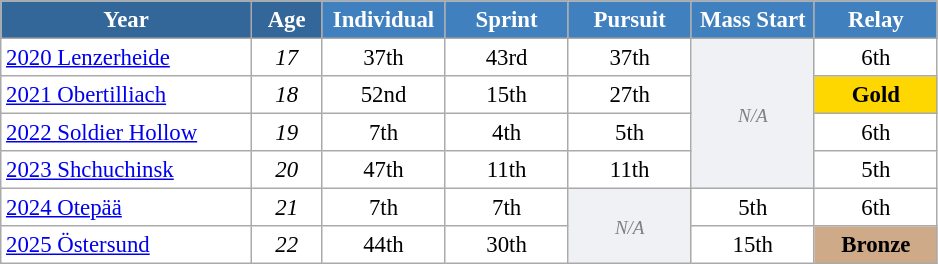<table class="wikitable" style="font-size:95%; text-align:center; border:grey solid 1px; border-collapse:collapse; background:#ffffff;">
<tr>
<th style="background-color:#369; color:white;    width:160px;">Year</th>
<th style="background-color:#369; color:white;    width:40px;">Age</th>
<th style="background-color:#4180be; color:white; width:75px;">Individual</th>
<th style="background-color:#4180be; color:white; width:75px;">Sprint</th>
<th style="background-color:#4180be; color:white; width:75px;">Pursuit</th>
<th style="background-color:#4180be; color:white; width:75px;">Mass Start</th>
<th style="background-color:#4180be; color:white; width:75px;">Relay</th>
</tr>
<tr>
<td align=left> <a href='#'>2020 Lenzerheide</a></td>
<td><em>17</em></td>
<td>37th</td>
<td>43rd</td>
<td>37th</td>
<td rowspan="4" style="background: #f0f1f4; color:gray; text-align:center;" class="table-na"><small><em>N/A</em></small></td>
<td>6th</td>
</tr>
<tr>
<td align=left> <a href='#'>2021 Obertilliach</a></td>
<td><em>18</em></td>
<td>52nd</td>
<td>15th</td>
<td>27th</td>
<td style="background:gold"><strong>Gold</strong></td>
</tr>
<tr>
<td align=left> <a href='#'>2022 Soldier Hollow</a></td>
<td><em>19</em></td>
<td>7th</td>
<td>4th</td>
<td>5th</td>
<td>6th</td>
</tr>
<tr>
<td align=left> <a href='#'>2023 Shchuchinsk</a></td>
<td><em>20</em></td>
<td>47th</td>
<td>11th</td>
<td>11th</td>
<td>5th</td>
</tr>
<tr>
<td align=left> <a href='#'>2024 Otepää</a></td>
<td><em>21</em></td>
<td>7th</td>
<td>7th</td>
<td rowspan="2" style="background: #f0f1f4; color:gray; text-align:center;" class="table-na"><small><em>N/A</em></small></td>
<td>5th</td>
<td>6th</td>
</tr>
<tr>
<td align=left> <a href='#'>2025 Östersund</a></td>
<td><em>22</em></td>
<td>44th</td>
<td>30th</td>
<td>15th</td>
<td style="background:#cfaa88;"><strong>Bronze</strong></td>
</tr>
</table>
